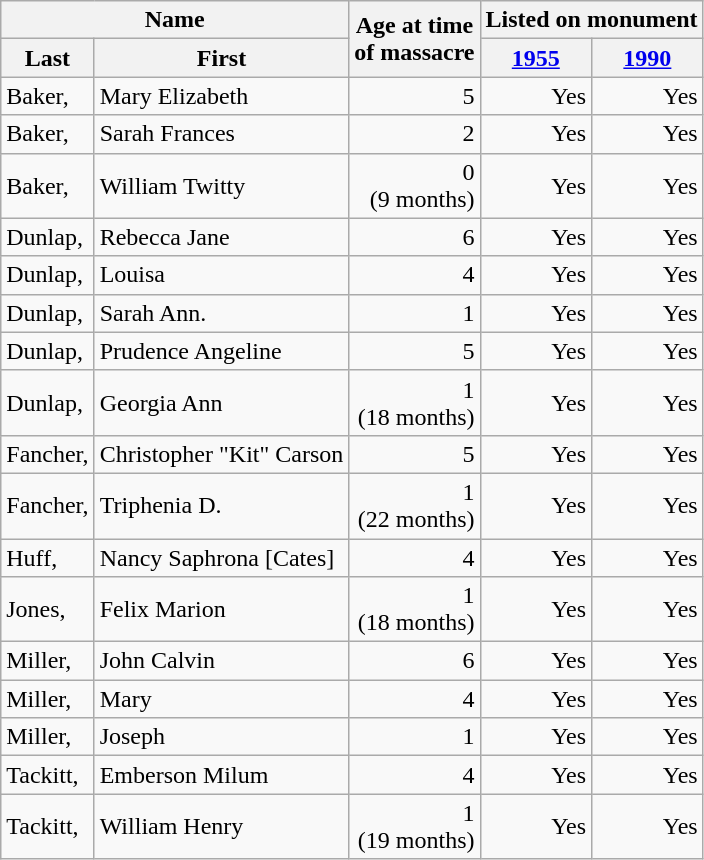<table class="wikitable sortable mw-collapsible">
<tr>
<th colspan="2" rowspan="1">Name</th>
<th rowspan="2">Age at time<br>of massacre</th>
<th colspan=2>Listed on monument</th>
</tr>
<tr>
<th>Last</th>
<th>First</th>
<th><a href='#'>1955</a></th>
<th><a href='#'>1990</a></th>
</tr>
<tr>
<td>Baker,</td>
<td>Mary Elizabeth</td>
<td align="right">5</td>
<td align="right">Yes</td>
<td align="right">Yes</td>
</tr>
<tr>
<td>Baker,</td>
<td>Sarah Frances</td>
<td align="right">2</td>
<td align="right">Yes</td>
<td align="right">Yes</td>
</tr>
<tr>
<td>Baker,</td>
<td>William Twitty</td>
<td align="right">0<br>(9 months)</td>
<td align="right">Yes</td>
<td align="right">Yes</td>
</tr>
<tr>
<td>Dunlap,</td>
<td>Rebecca Jane</td>
<td align="right">6</td>
<td align="right">Yes</td>
<td align="right">Yes</td>
</tr>
<tr>
<td>Dunlap,</td>
<td>Louisa</td>
<td align="right">4</td>
<td align="right">Yes</td>
<td align="right">Yes</td>
</tr>
<tr>
<td>Dunlap,</td>
<td>Sarah Ann.</td>
<td align="right">1</td>
<td align="right">Yes</td>
<td align="right">Yes</td>
</tr>
<tr>
<td>Dunlap,</td>
<td>Prudence Angeline</td>
<td align="right">5</td>
<td align="right">Yes</td>
<td align="right">Yes</td>
</tr>
<tr>
<td>Dunlap,</td>
<td>Georgia Ann</td>
<td align="right">1<br>(18 months)</td>
<td align="right">Yes</td>
<td align="right">Yes</td>
</tr>
<tr>
<td>Fancher,</td>
<td>Christopher "Kit" Carson</td>
<td align="right">5</td>
<td align="right">Yes</td>
<td align="right">Yes</td>
</tr>
<tr>
<td>Fancher,</td>
<td>Triphenia D.</td>
<td align="right">1<br>(22 months)</td>
<td align="right">Yes</td>
<td align="right">Yes</td>
</tr>
<tr>
<td>Huff,</td>
<td>Nancy Saphrona [Cates]</td>
<td align="right">4</td>
<td align="right">Yes</td>
<td align="right">Yes</td>
</tr>
<tr>
<td>Jones,</td>
<td>Felix Marion</td>
<td align="right">1<br>(18 months)</td>
<td align="right">Yes</td>
<td align="right">Yes</td>
</tr>
<tr>
<td>Miller,</td>
<td>John Calvin</td>
<td align="right">6</td>
<td align="right">Yes</td>
<td align="right">Yes</td>
</tr>
<tr>
<td>Miller,</td>
<td>Mary</td>
<td align="right">4</td>
<td align="right">Yes</td>
<td align="right">Yes</td>
</tr>
<tr>
<td>Miller,</td>
<td>Joseph</td>
<td align="right">1</td>
<td align="right">Yes</td>
<td align="right">Yes</td>
</tr>
<tr>
<td>Tackitt,</td>
<td>Emberson Milum</td>
<td align="right">4</td>
<td align="right">Yes</td>
<td align="right">Yes</td>
</tr>
<tr>
<td>Tackitt,</td>
<td>William Henry</td>
<td align="right">1<br>(19 months)</td>
<td align="right">Yes</td>
<td align="right">Yes</td>
</tr>
</table>
